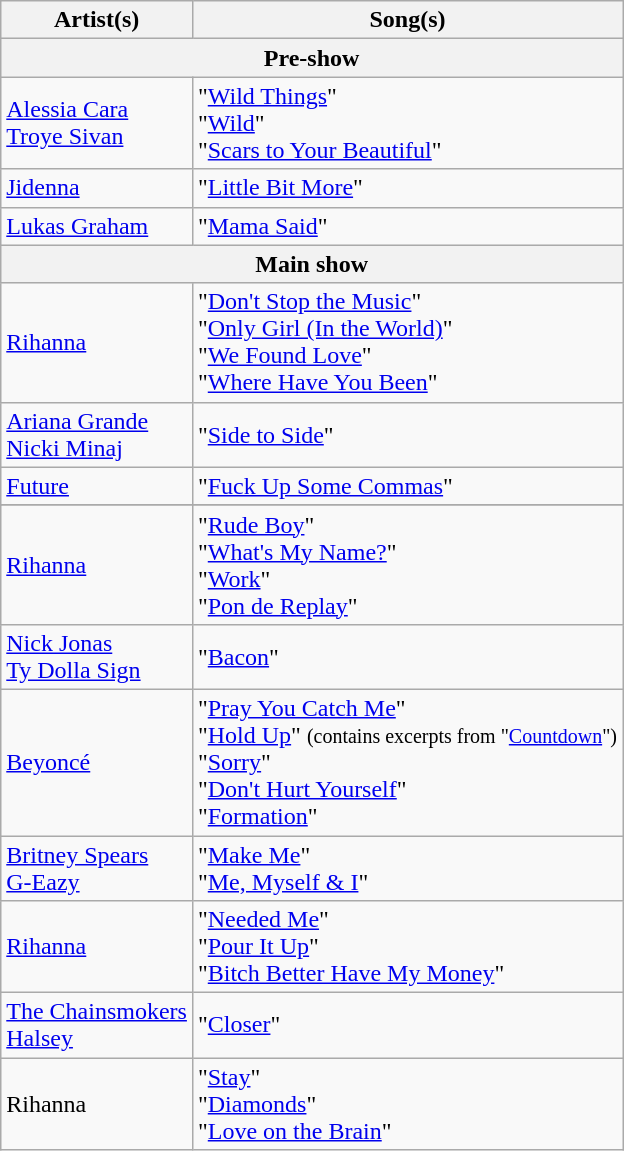<table class="wikitable plainrowheaders">
<tr>
<th scope="col">Artist(s)</th>
<th scope="col">Song(s)</th>
</tr>
<tr>
<th colspan=3>Pre-show</th>
</tr>
<tr>
<td><a href='#'>Alessia Cara</a><br><a href='#'>Troye Sivan</a></td>
<td>"<a href='#'>Wild Things</a>"<br> "<a href='#'>Wild</a>" <br> "<a href='#'>Scars to Your Beautiful</a>"</td>
</tr>
<tr>
<td><a href='#'>Jidenna</a></td>
<td>"<a href='#'>Little Bit More</a>"</td>
</tr>
<tr>
<td><a href='#'>Lukas Graham</a></td>
<td>"<a href='#'>Mama Said</a>"</td>
</tr>
<tr>
<th colspan=3>Main show</th>
</tr>
<tr>
<td><a href='#'>Rihanna</a></td>
<td>"<a href='#'>Don't Stop the Music</a>" <br> "<a href='#'>Only Girl (In the World)</a>" <br> "<a href='#'>We Found Love</a>" <br> "<a href='#'>Where Have You Been</a>"</td>
</tr>
<tr>
<td><a href='#'>Ariana Grande</a><br><a href='#'>Nicki Minaj</a></td>
<td>"<a href='#'>Side to Side</a>"</td>
</tr>
<tr>
<td><a href='#'>Future</a></td>
<td>"<a href='#'>Fuck Up Some Commas</a>"</td>
</tr>
<tr>
</tr>
<tr>
<td><a href='#'>Rihanna</a></td>
<td>"<a href='#'>Rude Boy</a>"<br>"<a href='#'>What's My Name?</a>" <br>"<a href='#'>Work</a>"<br>"<a href='#'>Pon de Replay</a>"</td>
</tr>
<tr>
<td><a href='#'>Nick Jonas</a><br><a href='#'>Ty Dolla Sign</a></td>
<td>"<a href='#'>Bacon</a>"</td>
</tr>
<tr>
<td><a href='#'>Beyoncé</a></td>
<td>"<a href='#'>Pray You Catch Me</a>" <br> "<a href='#'>Hold Up</a>" <small>(contains excerpts from "<a href='#'>Countdown</a>")</small> <br> "<a href='#'>Sorry</a>" <br> "<a href='#'>Don't Hurt Yourself</a>" <br> "<a href='#'>Formation</a>"</td>
</tr>
<tr>
<td><a href='#'>Britney Spears</a><br><a href='#'>G-Eazy</a></td>
<td>"<a href='#'>Make Me</a>" <br> "<a href='#'>Me, Myself & I</a>"</td>
</tr>
<tr>
<td><a href='#'>Rihanna</a></td>
<td>"<a href='#'>Needed Me</a>" <br> "<a href='#'>Pour It Up</a>" <br> "<a href='#'>Bitch Better Have My Money</a>"</td>
</tr>
<tr>
<td><a href='#'>The Chainsmokers</a><br><a href='#'>Halsey</a></td>
<td>"<a href='#'>Closer</a>"</td>
</tr>
<tr>
<td>Rihanna</td>
<td>"<a href='#'>Stay</a>" <br> "<a href='#'>Diamonds</a>" <br> "<a href='#'>Love on the Brain</a>"</td>
</tr>
</table>
